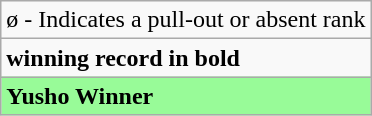<table class="wikitable">
<tr>
<td>ø - Indicates a pull-out or absent rank</td>
</tr>
<tr>
<td><strong>winning record in bold</strong></td>
</tr>
<tr>
<td style="background: PaleGreen;"><strong>Yusho Winner</strong></td>
</tr>
</table>
